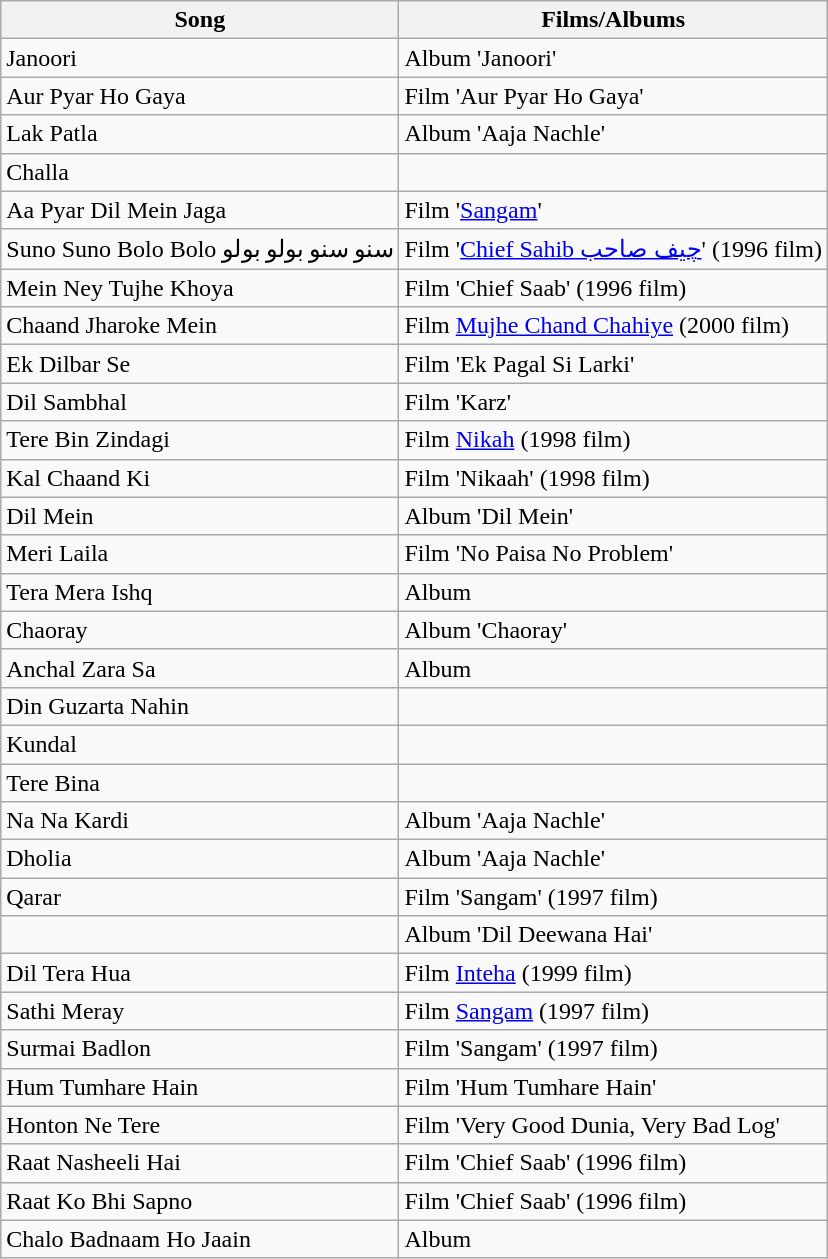<table class="wikitable">
<tr>
<th><strong>Song</strong></th>
<th><strong>Films/Albums</strong></th>
</tr>
<tr>
<td>Janoori</td>
<td>Album 'Janoori'</td>
</tr>
<tr>
<td>Aur Pyar Ho Gaya</td>
<td>Film 'Aur Pyar Ho Gaya'</td>
</tr>
<tr>
<td>Lak Patla</td>
<td>Album 'Aaja Nachle'</td>
</tr>
<tr>
<td>Challa</td>
<td></td>
</tr>
<tr>
<td>Aa Pyar Dil Mein Jaga</td>
<td>Film '<a href='#'>Sangam</a>'</td>
</tr>
<tr>
<td>Suno Suno Bolo Bolo سنو سنو بولو بولو</td>
<td>Film '<a href='#'>Chief Sahib چیف صاحب</a>' (1996 film)</td>
</tr>
<tr>
<td>Mein Ney Tujhe Khoya</td>
<td>Film 'Chief Saab' (1996 film)</td>
</tr>
<tr>
<td>Chaand Jharoke Mein</td>
<td>Film <a href='#'>Mujhe Chand Chahiye</a> (2000 film)</td>
</tr>
<tr>
<td>Ek Dilbar Se</td>
<td>Film 'Ek Pagal Si Larki'</td>
</tr>
<tr>
<td>Dil Sambhal</td>
<td>Film 'Karz'</td>
</tr>
<tr>
<td>Tere Bin Zindagi</td>
<td>Film <a href='#'>Nikah</a> (1998 film)</td>
</tr>
<tr>
<td>Kal Chaand Ki</td>
<td>Film 'Nikaah' (1998 film)</td>
</tr>
<tr>
<td>Dil Mein</td>
<td>Album 'Dil Mein'</td>
</tr>
<tr>
<td>Meri Laila</td>
<td>Film 'No Paisa No Problem'</td>
</tr>
<tr>
<td>Tera Mera Ishq</td>
<td>Album</td>
</tr>
<tr>
<td>Chaoray</td>
<td>Album 'Chaoray'</td>
</tr>
<tr>
<td>Anchal Zara Sa</td>
<td>Album</td>
</tr>
<tr>
<td>Din Guzarta Nahin</td>
<td></td>
</tr>
<tr>
<td>Kundal</td>
<td></td>
</tr>
<tr>
<td>Tere Bina</td>
<td></td>
</tr>
<tr>
<td>Na Na Kardi</td>
<td>Album 'Aaja Nachle'</td>
</tr>
<tr>
<td>Dholia</td>
<td>Album 'Aaja Nachle'</td>
</tr>
<tr>
<td>Qarar</td>
<td>Film 'Sangam' (1997 film)</td>
</tr>
<tr>
<td></td>
<td>Album 'Dil Deewana Hai'</td>
</tr>
<tr>
<td>Dil Tera Hua</td>
<td>Film <a href='#'>Inteha</a> (1999 film)</td>
</tr>
<tr>
<td>Sathi Meray</td>
<td>Film <a href='#'>Sangam</a> (1997 film)</td>
</tr>
<tr>
<td>Surmai Badlon</td>
<td>Film 'Sangam' (1997 film)</td>
</tr>
<tr>
<td>Hum Tumhare Hain</td>
<td>Film 'Hum Tumhare Hain'</td>
</tr>
<tr>
<td>Honton Ne Tere</td>
<td>Film 'Very Good Dunia, Very Bad Log'</td>
</tr>
<tr>
<td>Raat Nasheeli Hai</td>
<td>Film 'Chief Saab' (1996 film)</td>
</tr>
<tr>
<td>Raat Ko Bhi Sapno</td>
<td>Film 'Chief Saab' (1996 film)</td>
</tr>
<tr>
<td>Chalo Badnaam Ho Jaain</td>
<td>Album</td>
</tr>
</table>
